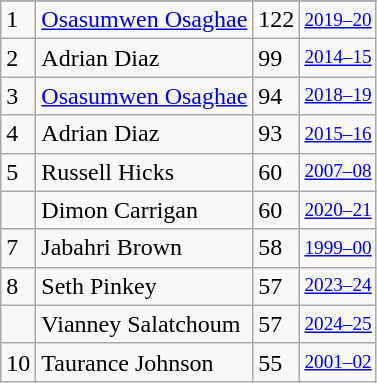<table class="wikitable">
<tr>
</tr>
<tr>
<td>1</td>
<td><a href='#'>Osasumwen Osaghae</a></td>
<td>122</td>
<td style="font-size:80%;"><a href='#'>2019–20</a></td>
</tr>
<tr>
<td>2</td>
<td>Adrian Diaz</td>
<td>99</td>
<td style="font-size:80%;"><a href='#'>2014–15</a></td>
</tr>
<tr>
<td>3</td>
<td><a href='#'>Osasumwen Osaghae</a></td>
<td>94</td>
<td style="font-size:80%;"><a href='#'>2018–19</a></td>
</tr>
<tr>
<td>4</td>
<td>Adrian Diaz</td>
<td>93</td>
<td style="font-size:80%;"><a href='#'>2015–16</a></td>
</tr>
<tr>
<td>5</td>
<td>Russell Hicks</td>
<td>60</td>
<td style="font-size:80%;"><a href='#'>2007–08</a></td>
</tr>
<tr>
<td></td>
<td>Dimon Carrigan</td>
<td>60</td>
<td style="font-size:80%;"><a href='#'>2020–21</a></td>
</tr>
<tr>
<td>7</td>
<td>Jabahri Brown</td>
<td>58</td>
<td style="font-size:80%;"><a href='#'>1999–00</a></td>
</tr>
<tr>
<td>8</td>
<td>Seth Pinkey</td>
<td>57</td>
<td style="font-size:80%;"><a href='#'>2023–24</a></td>
</tr>
<tr>
<td></td>
<td>Vianney Salatchoum</td>
<td>57</td>
<td style="font-size:80%;"><a href='#'>2024–25</a></td>
</tr>
<tr>
<td>10</td>
<td>Taurance Johnson</td>
<td>55</td>
<td style="font-size:80%;"><a href='#'>2001–02</a></td>
</tr>
</table>
